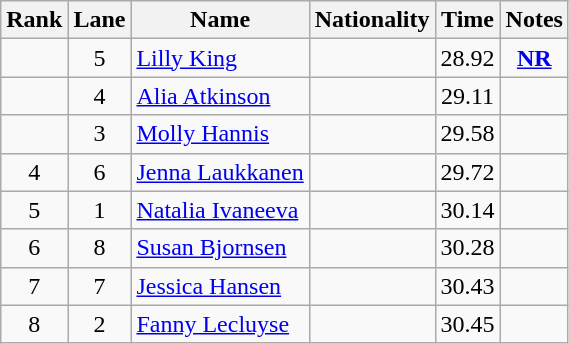<table class="wikitable sortable" style="text-align:center">
<tr>
<th>Rank</th>
<th>Lane</th>
<th>Name</th>
<th>Nationality</th>
<th>Time</th>
<th>Notes</th>
</tr>
<tr>
<td></td>
<td>5</td>
<td align=left><a href='#'>Lilly King</a></td>
<td align=left></td>
<td>28.92</td>
<td><strong><a href='#'>NR</a></strong></td>
</tr>
<tr>
<td></td>
<td>4</td>
<td align=left><a href='#'>Alia Atkinson</a></td>
<td align=left></td>
<td>29.11</td>
<td></td>
</tr>
<tr>
<td></td>
<td>3</td>
<td align=left><a href='#'>Molly Hannis</a></td>
<td align=left></td>
<td>29.58</td>
<td></td>
</tr>
<tr>
<td>4</td>
<td>6</td>
<td align=left><a href='#'>Jenna Laukkanen</a></td>
<td align=left></td>
<td>29.72</td>
<td></td>
</tr>
<tr>
<td>5</td>
<td>1</td>
<td align=left><a href='#'>Natalia Ivaneeva</a></td>
<td align=left></td>
<td>30.14</td>
<td></td>
</tr>
<tr>
<td>6</td>
<td>8</td>
<td align=left><a href='#'>Susan Bjornsen</a></td>
<td align=left></td>
<td>30.28</td>
<td></td>
</tr>
<tr>
<td>7</td>
<td>7</td>
<td align=left><a href='#'>Jessica Hansen</a></td>
<td align=left></td>
<td>30.43</td>
<td></td>
</tr>
<tr>
<td>8</td>
<td>2</td>
<td align=left><a href='#'>Fanny Lecluyse</a></td>
<td align=left></td>
<td>30.45</td>
<td></td>
</tr>
</table>
